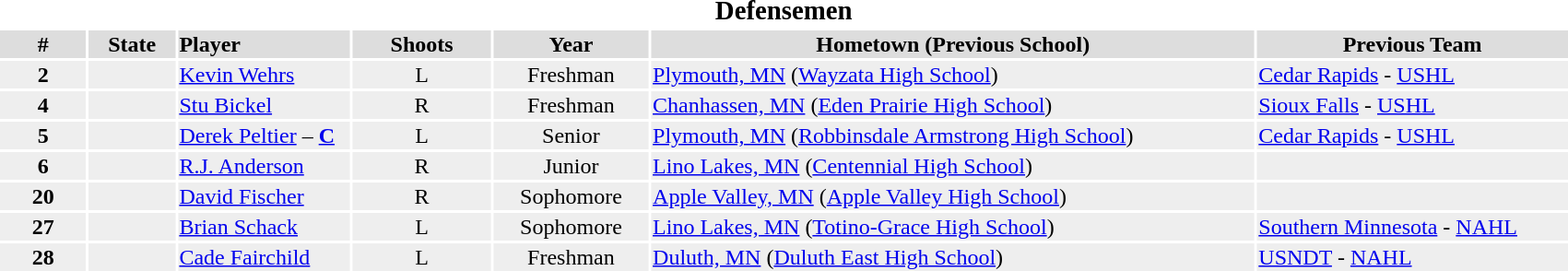<table style="width:90%;">
<tr>
<th colspan=7  style="text-align:center"><big>Defensemen</big></th>
</tr>
<tr style="background:#ddd;">
<th width=5%>#</th>
<th width=5%>State</th>
<td align=left!! style="width:10%;"><strong>Player</strong></td>
<th width=8%>Shoots</th>
<th width=9%>Year</th>
<th width=35%>Hometown (Previous School)</th>
<th width=18%>Previous Team</th>
</tr>
<tr style="background:#eee;">
<td align=center><strong>2</strong></td>
<td align=center></td>
<td><a href='#'>Kevin Wehrs</a></td>
<td align=center>L</td>
<td align=center>Freshman</td>
<td><a href='#'>Plymouth, MN</a> (<a href='#'>Wayzata High School</a>)</td>
<td><a href='#'>Cedar Rapids</a> - <a href='#'>USHL</a></td>
</tr>
<tr style="background:#eee;">
<td align=center><strong>4</strong></td>
<td align=center></td>
<td><a href='#'>Stu Bickel</a></td>
<td align=center>R</td>
<td align=center>Freshman</td>
<td><a href='#'>Chanhassen, MN</a> (<a href='#'>Eden Prairie High School</a>)</td>
<td><a href='#'>Sioux Falls</a> - <a href='#'>USHL</a></td>
</tr>
<tr style="background:#eee;">
<td align=center><strong>5</strong></td>
<td align=center></td>
<td><a href='#'>Derek Peltier</a> – <strong><a href='#'>C</a></strong></td>
<td align=center>L</td>
<td align=center>Senior</td>
<td><a href='#'>Plymouth, MN</a> (<a href='#'>Robbinsdale Armstrong High School</a>)</td>
<td><a href='#'>Cedar Rapids</a> - <a href='#'>USHL</a></td>
</tr>
<tr style="background:#eee;">
<td align=center><strong>6</strong></td>
<td align=center></td>
<td><a href='#'>R.J. Anderson</a></td>
<td align=center>R</td>
<td align=center>Junior</td>
<td><a href='#'>Lino Lakes, MN</a> (<a href='#'>Centennial High School</a>)</td>
<td></td>
</tr>
<tr style="background:#eee;">
<td align=center><strong>20</strong></td>
<td align=center></td>
<td><a href='#'>David Fischer</a></td>
<td align=center>R</td>
<td align=center>Sophomore</td>
<td><a href='#'>Apple Valley, MN</a> (<a href='#'>Apple Valley High School</a>)</td>
<td></td>
</tr>
<tr style="background:#eee;">
<td align=center><strong>27</strong></td>
<td align=center></td>
<td><a href='#'>Brian Schack</a></td>
<td align=center>L</td>
<td align=center>Sophomore</td>
<td><a href='#'>Lino Lakes, MN</a> (<a href='#'>Totino-Grace High School</a>)</td>
<td><a href='#'>Southern Minnesota</a> - <a href='#'>NAHL</a></td>
</tr>
<tr style="background:#eee;">
<td align=center><strong>28</strong></td>
<td align=center></td>
<td><a href='#'>Cade Fairchild</a></td>
<td align=center>L</td>
<td align=center>Freshman</td>
<td><a href='#'>Duluth, MN</a> (<a href='#'>Duluth East High School</a>)</td>
<td><a href='#'>USNDT</a> - <a href='#'>NAHL</a></td>
</tr>
</table>
